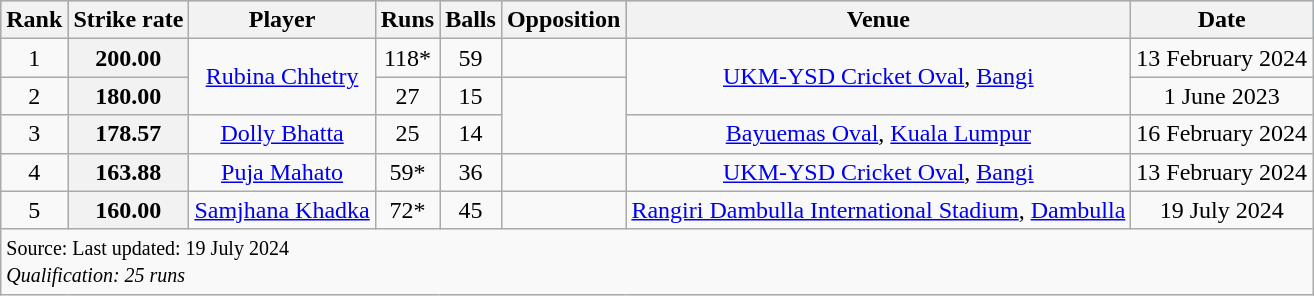<table class="wikitable" style="text-align: center;">
<tr style="background:#87cefa;">
<th>Rank</th>
<th>Strike rate</th>
<th>Player</th>
<th>Runs</th>
<th>Balls</th>
<th>Opposition</th>
<th>Venue</th>
<th>Date</th>
</tr>
<tr>
<td>1</td>
<th>200.00</th>
<td rowspan=2><a href='#'>Rubina Chhetry</a></td>
<td>118*</td>
<td>59</td>
<td></td>
<td rowspan=2><a href='#'>UKM-YSD Cricket Oval</a>, <a href='#'>Bangi</a></td>
<td>13 February 2024</td>
</tr>
<tr>
<td>2</td>
<th>180.00</th>
<td>27</td>
<td>15</td>
<td rowspan=2></td>
<td>1 June 2023</td>
</tr>
<tr>
<td>3</td>
<th>178.57</th>
<td><a href='#'>Dolly Bhatta</a></td>
<td>25</td>
<td>14</td>
<td><a href='#'>Bayuemas Oval</a>, <a href='#'>Kuala Lumpur</a></td>
<td>16 February 2024</td>
</tr>
<tr>
<td>4</td>
<th>163.88</th>
<td><a href='#'>Puja Mahato</a></td>
<td>59*</td>
<td>36</td>
<td></td>
<td><a href='#'>UKM-YSD Cricket Oval</a>, <a href='#'>Bangi</a></td>
<td>13 February 2024</td>
</tr>
<tr>
<td>5</td>
<th>160.00</th>
<td><a href='#'>Samjhana Khadka</a></td>
<td>72*</td>
<td>45</td>
<td></td>
<td><a href='#'>Rangiri Dambulla International Stadium</a>, <a href='#'>Dambulla</a></td>
<td>19 July 2024</td>
</tr>
<tr>
<td colspan="8" style="text-align:left;"><small>Source:  Last updated: 19 July 2024<br><em>Qualification: 25 runs</em></small></td>
</tr>
</table>
